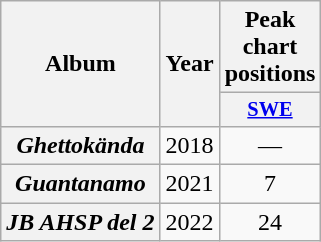<table class="wikitable plainrowheaders" style="text-align:center;">
<tr>
<th scope="col" rowspan="2">Album</th>
<th scope="col" rowspan="2">Year</th>
<th scope="col" colspan="1">Peak chart positions</th>
</tr>
<tr>
<th scope="col" style="width:3em;font-size:85%;"><a href='#'>SWE</a><br></th>
</tr>
<tr>
<th scope="row"><em>Ghettokända</em></th>
<td>2018</td>
<td>—</td>
</tr>
<tr>
<th scope="row"><em>Guantanamo</em></th>
<td>2021</td>
<td>7<br></td>
</tr>
<tr>
<th scope="row"><em>JB AHSP del 2</em></th>
<td>2022</td>
<td>24<br></td>
</tr>
</table>
